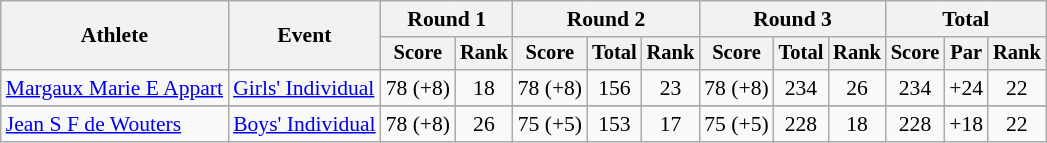<table class="wikitable" style="font-size:90%">
<tr>
<th rowspan="2">Athlete</th>
<th rowspan="2">Event</th>
<th colspan="2">Round 1</th>
<th colspan="3">Round 2</th>
<th colspan="3">Round 3</th>
<th colspan="3">Total</th>
</tr>
<tr style="font-size:95%">
<th>Score</th>
<th>Rank</th>
<th>Score</th>
<th>Total</th>
<th>Rank</th>
<th>Score</th>
<th>Total</th>
<th>Rank</th>
<th>Score</th>
<th>Par</th>
<th>Rank</th>
</tr>
<tr align=center>
<td align=left><a href='#'>Margaux Marie E Appart</a></td>
<td align=left><a href='#'>Girls' Individual</a></td>
<td>78 (+8)</td>
<td>18</td>
<td>78 (+8)</td>
<td>156</td>
<td>23</td>
<td>78 (+8)</td>
<td>234</td>
<td>26</td>
<td>234</td>
<td>+24</td>
<td>22</td>
</tr>
<tr>
</tr>
<tr align=center>
<td align=left><a href='#'>Jean S F de Wouters</a></td>
<td align=left><a href='#'>Boys' Individual</a></td>
<td>78 (+8)</td>
<td>26</td>
<td>75 (+5)</td>
<td>153</td>
<td>17</td>
<td>75 (+5)</td>
<td>228</td>
<td>18</td>
<td>228</td>
<td>+18</td>
<td>22</td>
</tr>
</table>
